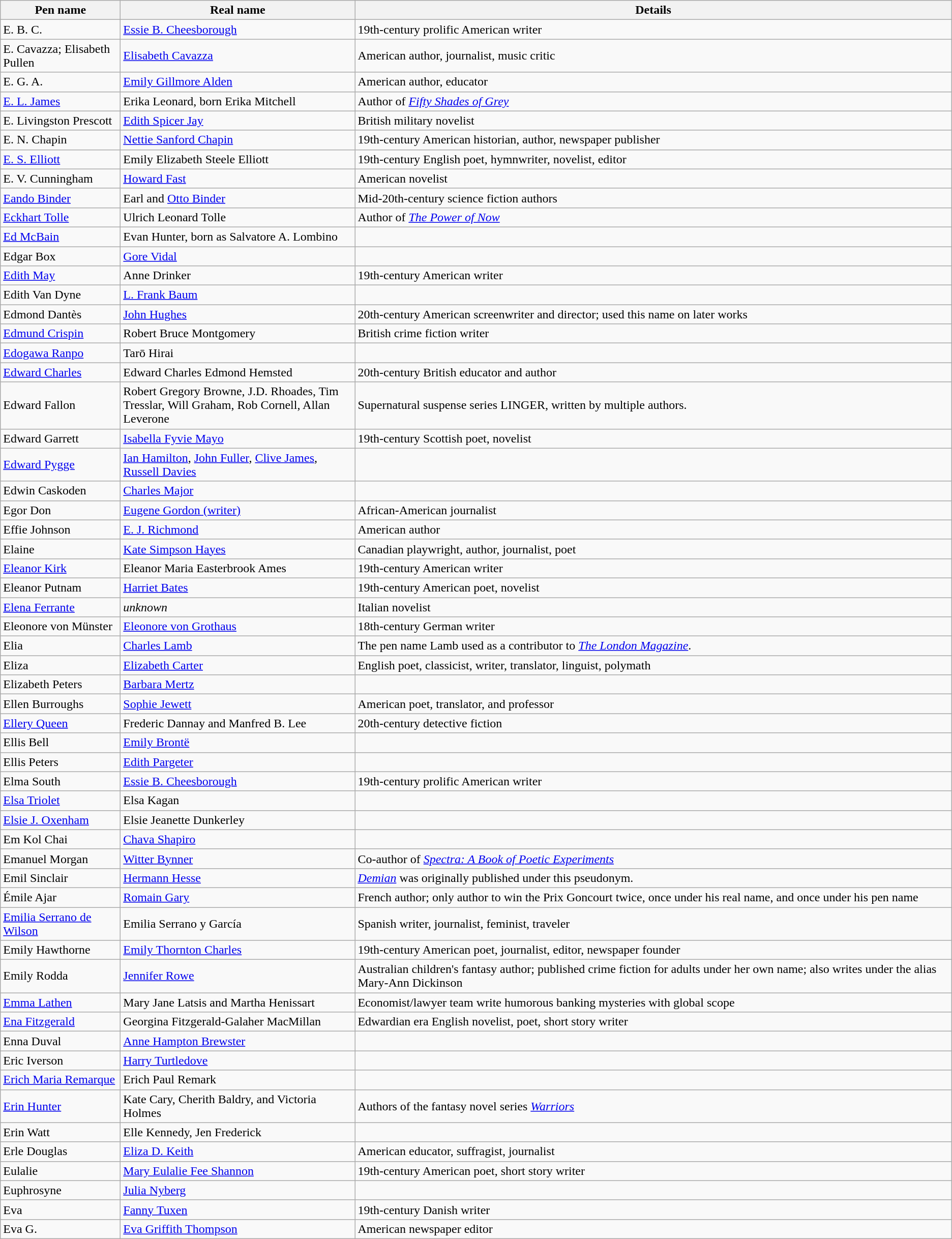<table class="wikitable sortable">
<tr>
<th style="width:150px;">Pen name</th>
<th style="width:300px;">Real name</th>
<th class=unsortable>Details</th>
</tr>
<tr>
<td>E. B. C.</td>
<td><a href='#'>Essie B. Cheesborough</a></td>
<td>19th-century prolific American writer</td>
</tr>
<tr>
<td>E. Cavazza; Elisabeth Pullen</td>
<td><a href='#'>Elisabeth Cavazza</a></td>
<td>American author, journalist, music critic</td>
</tr>
<tr>
<td>E. G. A.</td>
<td><a href='#'>Emily Gillmore Alden</a></td>
<td>American author, educator</td>
</tr>
<tr>
<td><a href='#'>E. L. James</a></td>
<td>Erika Leonard, born Erika Mitchell</td>
<td>Author of <em><a href='#'>Fifty Shades of Grey</a></em></td>
</tr>
<tr>
<td>E. Livingston Prescott</td>
<td><a href='#'>Edith Spicer Jay</a></td>
<td>British military novelist</td>
</tr>
<tr>
<td>E. N. Chapin</td>
<td><a href='#'>Nettie Sanford Chapin</a></td>
<td>19th-century American historian, author, newspaper publisher</td>
</tr>
<tr>
<td><a href='#'>E. S. Elliott</a></td>
<td>Emily Elizabeth Steele Elliott</td>
<td>19th-century English poet, hymnwriter, novelist, editor</td>
</tr>
<tr>
<td>E. V. Cunningham</td>
<td><a href='#'>Howard Fast</a></td>
<td>American novelist</td>
</tr>
<tr>
<td><a href='#'>Eando Binder</a></td>
<td>Earl and <a href='#'>Otto Binder</a></td>
<td>Mid-20th-century science fiction authors</td>
</tr>
<tr>
<td><a href='#'>Eckhart Tolle</a></td>
<td>Ulrich Leonard Tolle</td>
<td>Author of <em><a href='#'>The Power of Now</a></em></td>
</tr>
<tr>
<td><a href='#'>Ed McBain</a></td>
<td>Evan Hunter, born as Salvatore A. Lombino</td>
<td></td>
</tr>
<tr>
<td>Edgar Box</td>
<td><a href='#'>Gore Vidal</a></td>
<td></td>
</tr>
<tr>
<td><a href='#'>Edith May</a></td>
<td>Anne Drinker</td>
<td>19th-century American writer</td>
</tr>
<tr>
<td>Edith Van Dyne</td>
<td><a href='#'>L. Frank Baum</a></td>
<td></td>
</tr>
<tr>
<td>Edmond Dantès</td>
<td><a href='#'>John Hughes</a></td>
<td>20th-century American screenwriter and director; used this name on later works</td>
</tr>
<tr>
<td><a href='#'>Edmund Crispin</a></td>
<td>Robert Bruce Montgomery</td>
<td>British crime fiction writer</td>
</tr>
<tr>
<td><a href='#'>Edogawa Ranpo</a></td>
<td>Tarō Hirai</td>
<td></td>
</tr>
<tr>
<td><a href='#'>Edward Charles</a></td>
<td>Edward Charles Edmond Hemsted</td>
<td>20th-century British educator and author</td>
</tr>
<tr>
<td>Edward Fallon</td>
<td>Robert Gregory Browne, J.D. Rhoades, Tim Tresslar, Will Graham, Rob Cornell, Allan Leverone</td>
<td>Supernatural suspense series LINGER, written by multiple authors.</td>
</tr>
<tr>
<td>Edward Garrett</td>
<td><a href='#'>Isabella Fyvie Mayo</a></td>
<td>19th-century Scottish poet, novelist</td>
</tr>
<tr>
<td><a href='#'>Edward Pygge</a></td>
<td><a href='#'>Ian Hamilton</a>, <a href='#'>John Fuller</a>, <a href='#'>Clive James</a>, <a href='#'>Russell Davies</a></td>
<td></td>
</tr>
<tr>
<td>Edwin Caskoden</td>
<td><a href='#'>Charles Major</a></td>
<td></td>
</tr>
<tr>
<td>Egor Don</td>
<td><a href='#'>Eugene Gordon (writer)</a></td>
<td>African-American journalist</td>
</tr>
<tr>
<td>Effie Johnson</td>
<td><a href='#'>E. J. Richmond</a></td>
<td>American author</td>
</tr>
<tr>
<td>Elaine</td>
<td><a href='#'>Kate Simpson Hayes</a></td>
<td>Canadian playwright, author, journalist, poet</td>
</tr>
<tr>
<td><a href='#'>Eleanor Kirk</a></td>
<td>Eleanor Maria Easterbrook Ames</td>
<td>19th-century American writer</td>
</tr>
<tr>
<td>Eleanor Putnam</td>
<td><a href='#'>Harriet Bates</a></td>
<td>19th-century American poet, novelist</td>
</tr>
<tr>
<td><a href='#'>Elena Ferrante</a></td>
<td><em>unknown</em></td>
<td>Italian novelist</td>
</tr>
<tr>
<td>Eleonore von Münster</td>
<td><a href='#'>Eleonore von Grothaus</a></td>
<td>18th-century German writer</td>
</tr>
<tr>
<td>Elia</td>
<td><a href='#'>Charles Lamb</a></td>
<td>The pen name Lamb used as a contributor to <em><a href='#'>The London Magazine</a></em>.</td>
</tr>
<tr>
<td>Eliza</td>
<td><a href='#'>Elizabeth Carter</a></td>
<td>English poet, classicist, writer, translator, linguist, polymath</td>
</tr>
<tr>
<td>Elizabeth Peters</td>
<td><a href='#'>Barbara Mertz</a></td>
<td></td>
</tr>
<tr>
<td>Ellen Burroughs</td>
<td><a href='#'>Sophie Jewett</a></td>
<td>American poet, translator, and professor</td>
</tr>
<tr>
<td><a href='#'>Ellery Queen</a></td>
<td>Frederic Dannay and Manfred B. Lee</td>
<td>20th-century detective fiction</td>
</tr>
<tr>
<td>Ellis Bell</td>
<td><a href='#'>Emily Brontë</a></td>
<td></td>
</tr>
<tr>
<td>Ellis Peters</td>
<td><a href='#'>Edith Pargeter</a></td>
<td></td>
</tr>
<tr>
<td>Elma South</td>
<td><a href='#'>Essie B. Cheesborough</a></td>
<td>19th-century prolific American writer</td>
</tr>
<tr>
<td><a href='#'>Elsa Triolet</a></td>
<td>Elsa Kagan</td>
<td></td>
</tr>
<tr>
<td><a href='#'>Elsie J. Oxenham</a></td>
<td>Elsie Jeanette Dunkerley</td>
<td></td>
</tr>
<tr>
<td>Em Kol Chai</td>
<td><a href='#'>Chava Shapiro</a></td>
<td></td>
</tr>
<tr>
<td>Emanuel Morgan</td>
<td><a href='#'>Witter Bynner</a></td>
<td>Co-author of <em><a href='#'>Spectra: A Book of Poetic Experiments</a></em></td>
</tr>
<tr>
<td>Emil Sinclair</td>
<td><a href='#'>Hermann Hesse</a></td>
<td><em><a href='#'>Demian</a></em> was originally published under this pseudonym.</td>
</tr>
<tr>
<td>Émile Ajar</td>
<td><a href='#'>Romain Gary</a></td>
<td>French author; only author to win the Prix Goncourt twice, once under his real name, and once under his pen name</td>
</tr>
<tr>
<td><a href='#'>Emilia Serrano de Wilson</a></td>
<td>Emilia Serrano y García</td>
<td>Spanish writer, journalist, feminist, traveler</td>
</tr>
<tr>
<td>Emily Hawthorne</td>
<td><a href='#'>Emily Thornton Charles</a></td>
<td>19th-century American poet, journalist, editor, newspaper founder</td>
</tr>
<tr>
<td>Emily Rodda</td>
<td><a href='#'>Jennifer Rowe</a></td>
<td>Australian children's fantasy author; published crime fiction for adults under her own name; also writes under the alias Mary-Ann Dickinson</td>
</tr>
<tr>
<td><a href='#'>Emma Lathen</a></td>
<td>Mary Jane Latsis and Martha Henissart</td>
<td>Economist/lawyer team write humorous banking mysteries with global scope</td>
</tr>
<tr>
<td><a href='#'>Ena Fitzgerald</a></td>
<td>Georgina Fitzgerald-Galaher MacMillan</td>
<td>Edwardian era English novelist, poet, short story writer</td>
</tr>
<tr>
<td>Enna Duval</td>
<td><a href='#'>Anne Hampton Brewster</a></td>
<td></td>
</tr>
<tr>
<td>Eric Iverson</td>
<td><a href='#'>Harry Turtledove</a></td>
<td></td>
</tr>
<tr>
<td><a href='#'>Erich Maria Remarque</a></td>
<td>Erich Paul Remark</td>
<td></td>
</tr>
<tr>
<td><a href='#'>Erin Hunter</a></td>
<td>Kate Cary, Cherith Baldry, and Victoria Holmes</td>
<td>Authors of the fantasy novel series <em><a href='#'>Warriors</a></em></td>
</tr>
<tr>
<td>Erin Watt</td>
<td>Elle Kennedy, Jen Frederick</td>
<td></td>
</tr>
<tr>
<td>Erle Douglas</td>
<td><a href='#'>Eliza D. Keith</a></td>
<td>American educator, suffragist, journalist</td>
</tr>
<tr>
<td>Eulalie</td>
<td><a href='#'>Mary Eulalie Fee Shannon</a></td>
<td>19th-century American poet, short story writer</td>
</tr>
<tr>
<td>Euphrosyne</td>
<td><a href='#'>Julia Nyberg</a></td>
<td></td>
</tr>
<tr>
<td>Eva</td>
<td><a href='#'>Fanny Tuxen</a></td>
<td>19th-century Danish writer</td>
</tr>
<tr>
<td>Eva G.</td>
<td><a href='#'>Eva Griffith Thompson</a></td>
<td>American newspaper editor</td>
</tr>
</table>
